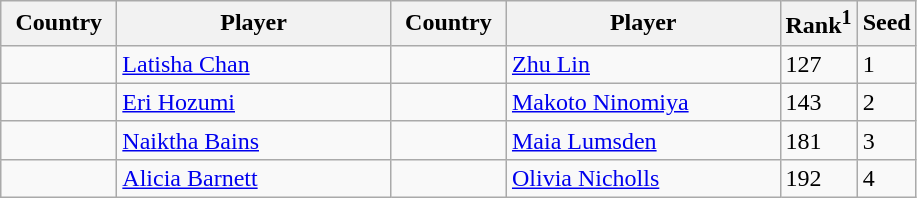<table class="sortable wikitable">
<tr>
<th width="70">Country</th>
<th width="175">Player</th>
<th width="70">Country</th>
<th width="175">Player</th>
<th>Rank<sup>1</sup></th>
<th>Seed</th>
</tr>
<tr>
<td></td>
<td><a href='#'>Latisha Chan</a></td>
<td></td>
<td><a href='#'>Zhu Lin</a></td>
<td>127</td>
<td>1</td>
</tr>
<tr>
<td></td>
<td><a href='#'>Eri Hozumi</a></td>
<td></td>
<td><a href='#'>Makoto Ninomiya</a></td>
<td>143</td>
<td>2</td>
</tr>
<tr>
<td></td>
<td><a href='#'>Naiktha Bains</a></td>
<td></td>
<td><a href='#'>Maia Lumsden</a></td>
<td>181</td>
<td>3</td>
</tr>
<tr>
<td></td>
<td><a href='#'>Alicia Barnett</a></td>
<td></td>
<td><a href='#'>Olivia Nicholls</a></td>
<td>192</td>
<td>4</td>
</tr>
</table>
